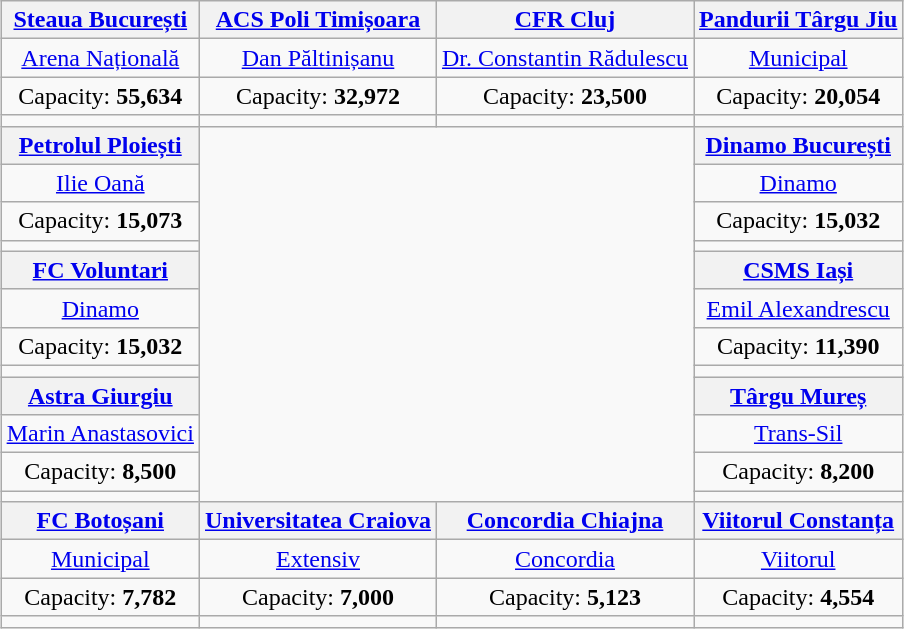<table class="wikitable" style="text-align:center;margin:0.5em auto;">
<tr>
<th><a href='#'>Steaua București</a></th>
<th><a href='#'>ACS Poli Timișoara</a></th>
<th><a href='#'>CFR Cluj</a></th>
<th><a href='#'>Pandurii Târgu Jiu</a></th>
</tr>
<tr>
<td><a href='#'>Arena Națională</a></td>
<td><a href='#'>Dan Păltinișanu</a></td>
<td><a href='#'>Dr. Constantin Rădulescu</a></td>
<td><a href='#'>Municipal</a></td>
</tr>
<tr>
<td>Capacity: <strong>55,634</strong></td>
<td>Capacity: <strong>32,972</strong></td>
<td>Capacity: <strong>23,500</strong></td>
<td>Capacity: <strong>20,054</strong></td>
</tr>
<tr>
<td></td>
<td></td>
<td></td>
<td></td>
</tr>
<tr>
<th><a href='#'>Petrolul Ploiești</a></th>
<td colspan="2" rowspan="12"><br>
</td>
<th><a href='#'>Dinamo București</a></th>
</tr>
<tr>
<td><a href='#'>Ilie Oană</a></td>
<td><a href='#'>Dinamo</a></td>
</tr>
<tr>
<td>Capacity: <strong>15,073</strong></td>
<td>Capacity: <strong>15,032</strong></td>
</tr>
<tr>
<td></td>
<td></td>
</tr>
<tr>
<th><a href='#'>FC Voluntari</a></th>
<th><a href='#'>CSMS Iași</a></th>
</tr>
<tr>
<td><a href='#'>Dinamo</a></td>
<td><a href='#'>Emil Alexandrescu</a></td>
</tr>
<tr>
<td>Capacity: <strong>15,032</strong></td>
<td>Capacity: <strong>11,390</strong></td>
</tr>
<tr>
<td></td>
<td></td>
</tr>
<tr>
<th><a href='#'>Astra Giurgiu</a></th>
<th><a href='#'>Târgu Mureș</a></th>
</tr>
<tr>
<td><a href='#'>Marin Anastasovici</a></td>
<td><a href='#'>Trans-Sil</a></td>
</tr>
<tr>
<td>Capacity: <strong>8,500</strong></td>
<td>Capacity: <strong>8,200</strong></td>
</tr>
<tr>
<td></td>
<td></td>
</tr>
<tr>
<th><a href='#'>FC Botoșani</a></th>
<th><a href='#'>Universitatea Craiova</a></th>
<th><a href='#'>Concordia Chiajna</a></th>
<th><a href='#'>Viitorul Constanța</a></th>
</tr>
<tr>
<td><a href='#'>Municipal</a></td>
<td><a href='#'>Extensiv</a></td>
<td><a href='#'>Concordia</a></td>
<td><a href='#'>Viitorul</a></td>
</tr>
<tr>
<td>Capacity: <strong>7,782</strong></td>
<td>Capacity: <strong>7,000</strong></td>
<td>Capacity: <strong>5,123</strong></td>
<td>Capacity: <strong>4,554</strong></td>
</tr>
<tr>
<td></td>
<td></td>
<td></td>
<td></td>
</tr>
</table>
